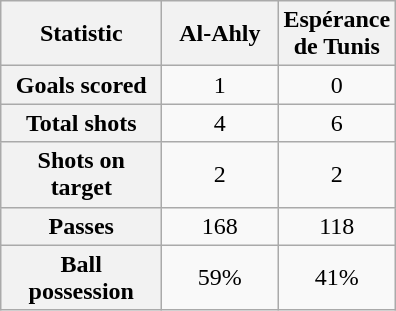<table class="wikitable plainrowheaders" style="text-align:center">
<tr>
<th scope="col" style="width:100px">Statistic</th>
<th scope="col" style="width:70px">Al-Ahly</th>
<th scope="col" style="width:70px">Espérance de Tunis</th>
</tr>
<tr>
<th scope=row>Goals scored</th>
<td>1</td>
<td>0</td>
</tr>
<tr>
<th scope=row>Total shots</th>
<td>4</td>
<td>6</td>
</tr>
<tr>
<th scope=row>Shots on target</th>
<td>2</td>
<td>2</td>
</tr>
<tr>
<th scope=row>Passes</th>
<td>168</td>
<td>118</td>
</tr>
<tr>
<th scope=row>Ball possession</th>
<td>59%</td>
<td>41%</td>
</tr>
</table>
